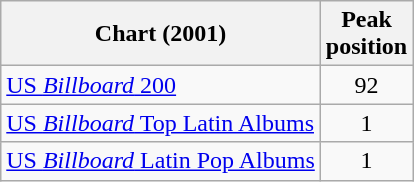<table class="wikitable">
<tr>
<th>Chart (2001)</th>
<th>Peak<br>position</th>
</tr>
<tr>
<td><a href='#'>US <em>Billboard</em> 200</a></td>
<td align="center">92</td>
</tr>
<tr>
<td><a href='#'>US <em>Billboard</em> Top Latin Albums</a></td>
<td align="center">1</td>
</tr>
<tr>
<td><a href='#'>US <em>Billboard</em> Latin Pop Albums</a></td>
<td align="center">1</td>
</tr>
</table>
